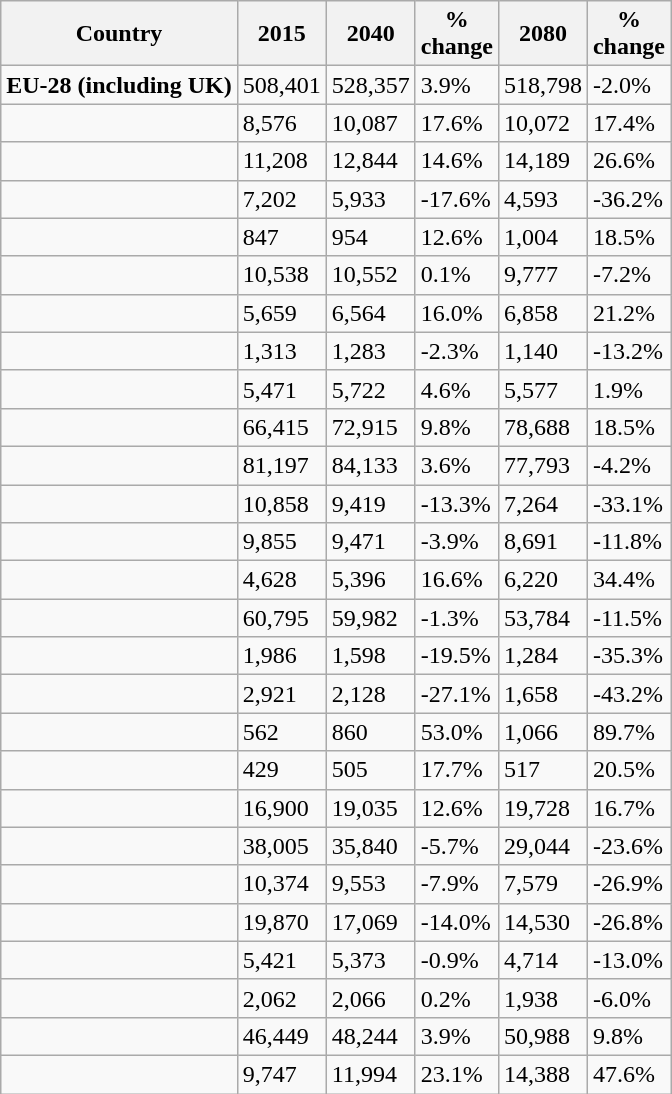<table class="sortable wikitable sticky-header col1left" >
<tr>
<th>Country</th>
<th>2015</th>
<th>2040</th>
<th>%<br>change</th>
<th>2080</th>
<th>%<br>change</th>
</tr>
<tr>
<td><strong> EU-28 (including UK)</strong></td>
<td>508,401</td>
<td>528,357</td>
<td>3.9%</td>
<td>518,798</td>
<td>-2.0%</td>
</tr>
<tr>
<td></td>
<td>8,576</td>
<td>10,087</td>
<td>17.6%</td>
<td>10,072</td>
<td>17.4%</td>
</tr>
<tr>
<td></td>
<td>11,208</td>
<td>12,844</td>
<td>14.6%</td>
<td>14,189</td>
<td>26.6%</td>
</tr>
<tr>
<td></td>
<td>7,202</td>
<td>5,933</td>
<td>-17.6%</td>
<td>4,593</td>
<td>-36.2%</td>
</tr>
<tr>
<td></td>
<td>847</td>
<td>954</td>
<td>12.6%</td>
<td>1,004</td>
<td>18.5%</td>
</tr>
<tr>
<td></td>
<td>10,538</td>
<td>10,552</td>
<td>0.1%</td>
<td>9,777</td>
<td>-7.2%</td>
</tr>
<tr>
<td></td>
<td>5,659</td>
<td>6,564</td>
<td>16.0%</td>
<td>6,858</td>
<td>21.2%</td>
</tr>
<tr>
<td></td>
<td>1,313</td>
<td>1,283</td>
<td>-2.3%</td>
<td>1,140</td>
<td>-13.2%</td>
</tr>
<tr>
<td></td>
<td>5,471</td>
<td>5,722</td>
<td>4.6%</td>
<td>5,577</td>
<td>1.9%</td>
</tr>
<tr>
<td></td>
<td>66,415</td>
<td>72,915</td>
<td>9.8%</td>
<td>78,688</td>
<td>18.5%</td>
</tr>
<tr>
<td></td>
<td>81,197</td>
<td>84,133</td>
<td>3.6%</td>
<td>77,793</td>
<td>-4.2%</td>
</tr>
<tr>
<td></td>
<td>10,858</td>
<td>9,419</td>
<td>-13.3%</td>
<td>7,264</td>
<td>-33.1%</td>
</tr>
<tr>
<td></td>
<td>9,855</td>
<td>9,471</td>
<td>-3.9%</td>
<td>8,691</td>
<td>-11.8%</td>
</tr>
<tr>
<td></td>
<td>4,628</td>
<td>5,396</td>
<td>16.6%</td>
<td>6,220</td>
<td>34.4%</td>
</tr>
<tr>
<td></td>
<td>60,795</td>
<td>59,982</td>
<td>-1.3%</td>
<td>53,784</td>
<td>-11.5%</td>
</tr>
<tr>
<td></td>
<td>1,986</td>
<td>1,598</td>
<td>-19.5%</td>
<td>1,284</td>
<td>-35.3%</td>
</tr>
<tr>
<td></td>
<td>2,921</td>
<td>2,128</td>
<td>-27.1%</td>
<td>1,658</td>
<td>-43.2%</td>
</tr>
<tr>
<td></td>
<td>562</td>
<td>860</td>
<td>53.0%</td>
<td>1,066</td>
<td>89.7%</td>
</tr>
<tr>
<td></td>
<td>429</td>
<td>505</td>
<td>17.7%</td>
<td>517</td>
<td>20.5%</td>
</tr>
<tr>
<td></td>
<td>16,900</td>
<td>19,035</td>
<td>12.6%</td>
<td>19,728</td>
<td>16.7%</td>
</tr>
<tr>
<td></td>
<td>38,005</td>
<td>35,840</td>
<td>-5.7%</td>
<td>29,044</td>
<td>-23.6%</td>
</tr>
<tr>
<td></td>
<td>10,374</td>
<td>9,553</td>
<td>-7.9%</td>
<td>7,579</td>
<td>-26.9%</td>
</tr>
<tr>
<td></td>
<td>19,870</td>
<td>17,069</td>
<td>-14.0%</td>
<td>14,530</td>
<td>-26.8%</td>
</tr>
<tr>
<td></td>
<td>5,421</td>
<td>5,373</td>
<td>-0.9%</td>
<td>4,714</td>
<td>-13.0%</td>
</tr>
<tr>
<td></td>
<td>2,062</td>
<td>2,066</td>
<td>0.2%</td>
<td>1,938</td>
<td>-6.0%</td>
</tr>
<tr>
<td></td>
<td>46,449</td>
<td>48,244</td>
<td>3.9%</td>
<td>50,988</td>
<td>9.8%</td>
</tr>
<tr>
<td></td>
<td>9,747</td>
<td>11,994</td>
<td>23.1%</td>
<td>14,388</td>
<td>47.6%</td>
</tr>
</table>
